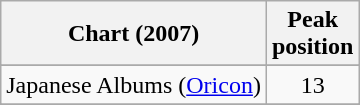<table class="wikitable sortable">
<tr>
<th>Chart (2007)</th>
<th>Peak<br>position</th>
</tr>
<tr>
</tr>
<tr>
</tr>
<tr>
</tr>
<tr>
</tr>
<tr>
</tr>
<tr>
</tr>
<tr>
</tr>
<tr>
</tr>
<tr>
</tr>
<tr>
</tr>
<tr>
</tr>
<tr>
</tr>
<tr>
<td>Japanese Albums (<a href='#'>Oricon</a>)</td>
<td style="text-align:center;">13</td>
</tr>
<tr>
</tr>
<tr>
</tr>
<tr>
</tr>
<tr>
</tr>
<tr>
</tr>
<tr>
</tr>
<tr>
</tr>
<tr>
</tr>
<tr>
</tr>
<tr>
</tr>
</table>
